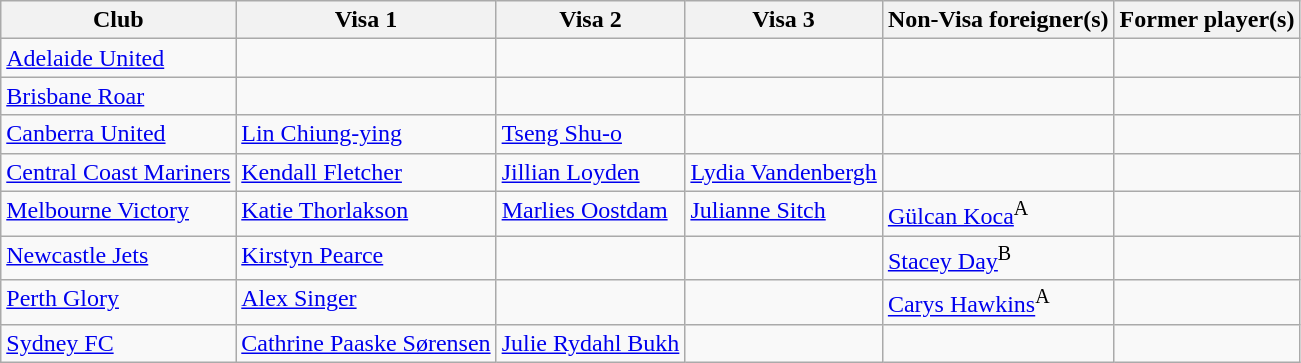<table class="wikitable sortable">
<tr>
<th>Club</th>
<th>Visa 1</th>
<th>Visa 2</th>
<th>Visa 3</th>
<th>Non-Visa foreigner(s)</th>
<th>Former player(s)</th>
</tr>
<tr style="vertical-align:top;">
<td><a href='#'>Adelaide United</a></td>
<td></td>
<td></td>
<td></td>
<td></td>
<td></td>
</tr>
<tr style="vertical-align:top;">
<td><a href='#'>Brisbane Roar</a></td>
<td></td>
<td></td>
<td></td>
<td></td>
<td></td>
</tr>
<tr style="vertical-align:top;">
<td><a href='#'>Canberra United</a></td>
<td> <a href='#'>Lin Chiung-ying</a></td>
<td> <a href='#'>Tseng Shu-o</a></td>
<td></td>
<td></td>
<td></td>
</tr>
<tr style="vertical-align:top;">
<td><a href='#'>Central Coast Mariners</a></td>
<td> <a href='#'>Kendall Fletcher</a></td>
<td> <a href='#'>Jillian Loyden</a></td>
<td> <a href='#'>Lydia Vandenbergh</a></td>
<td></td>
<td></td>
</tr>
<tr style="vertical-align:top;">
<td><a href='#'>Melbourne Victory</a></td>
<td> <a href='#'>Katie Thorlakson</a></td>
<td> <a href='#'>Marlies Oostdam</a></td>
<td> <a href='#'>Julianne Sitch</a></td>
<td> <a href='#'>Gülcan Koca</a><sup>A</sup></td>
<td></td>
</tr>
<tr style="vertical-align:top;">
<td><a href='#'>Newcastle Jets</a></td>
<td> <a href='#'>Kirstyn Pearce</a></td>
<td></td>
<td></td>
<td> <a href='#'>Stacey Day</a><sup>B</sup></td>
<td></td>
</tr>
<tr style="vertical-align:top;">
<td><a href='#'>Perth Glory</a></td>
<td> <a href='#'>Alex Singer</a></td>
<td></td>
<td></td>
<td> <a href='#'>Carys Hawkins</a><sup>A</sup></td>
<td></td>
</tr>
<tr style="vertical-align:top;">
<td><a href='#'>Sydney FC</a></td>
<td> <a href='#'>Cathrine Paaske Sørensen</a></td>
<td> <a href='#'>Julie Rydahl Bukh</a></td>
<td></td>
<td></td>
<td></td>
</tr>
</table>
